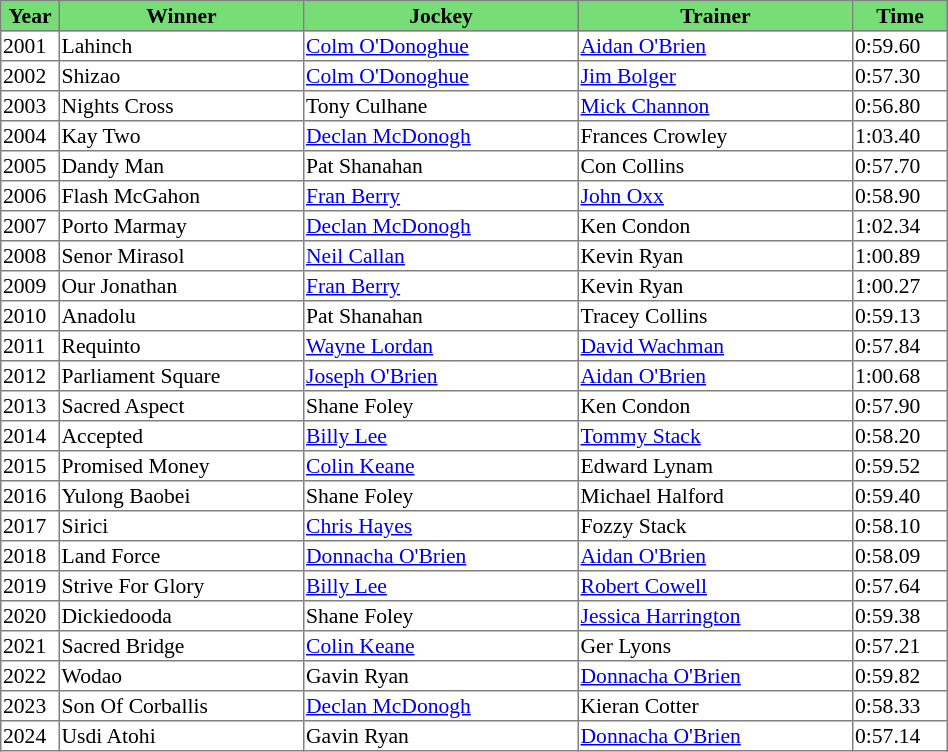<table class = "sortable" | border="1" style="border-collapse: collapse; font-size:90%">
<tr bgcolor="#77dd77" align="center">
<th style="width:36px"><strong>Year</strong></th>
<th style="width:160px"><strong>Winner</strong></th>
<th style="width:180px"><strong>Jockey</strong></th>
<th style="width:180px"><strong>Trainer</strong></th>
<th style="width:60px"><strong>Time</strong></th>
</tr>
<tr>
<td>2001</td>
<td>Lahinch</td>
<td><a href='#'>Colm O'Donoghue</a></td>
<td><a href='#'>Aidan O'Brien</a></td>
<td>0:59.60</td>
</tr>
<tr>
<td>2002</td>
<td>Shizao</td>
<td><a href='#'>Colm O'Donoghue</a></td>
<td><a href='#'>Jim Bolger</a></td>
<td>0:57.30</td>
</tr>
<tr>
<td>2003</td>
<td>Nights Cross</td>
<td>Tony Culhane</td>
<td><a href='#'>Mick Channon</a></td>
<td>0:56.80</td>
</tr>
<tr>
<td>2004</td>
<td>Kay Two</td>
<td><a href='#'>Declan McDonogh</a></td>
<td>Frances Crowley</td>
<td>1:03.40</td>
</tr>
<tr>
<td>2005</td>
<td>Dandy Man</td>
<td>Pat Shanahan</td>
<td>Con Collins</td>
<td>0:57.70</td>
</tr>
<tr>
<td>2006</td>
<td>Flash McGahon</td>
<td><a href='#'>Fran Berry</a></td>
<td><a href='#'>John Oxx</a></td>
<td>0:58.90</td>
</tr>
<tr>
<td>2007</td>
<td>Porto Marmay</td>
<td><a href='#'>Declan McDonogh</a></td>
<td>Ken Condon</td>
<td>1:02.34</td>
</tr>
<tr>
<td>2008</td>
<td>Senor Mirasol</td>
<td><a href='#'>Neil Callan</a></td>
<td>Kevin Ryan</td>
<td>1:00.89</td>
</tr>
<tr>
<td>2009</td>
<td>Our Jonathan</td>
<td><a href='#'>Fran Berry</a></td>
<td>Kevin Ryan</td>
<td>1:00.27</td>
</tr>
<tr>
<td>2010</td>
<td>Anadolu</td>
<td>Pat Shanahan</td>
<td>Tracey Collins</td>
<td>0:59.13</td>
</tr>
<tr>
<td>2011</td>
<td>Requinto</td>
<td><a href='#'>Wayne Lordan</a></td>
<td><a href='#'>David Wachman</a></td>
<td>0:57.84</td>
</tr>
<tr>
<td>2012</td>
<td>Parliament Square</td>
<td><a href='#'>Joseph O'Brien</a></td>
<td><a href='#'>Aidan O'Brien</a></td>
<td>1:00.68</td>
</tr>
<tr>
<td>2013</td>
<td>Sacred Aspect</td>
<td>Shane Foley</td>
<td>Ken Condon</td>
<td>0:57.90</td>
</tr>
<tr>
<td>2014</td>
<td>Accepted</td>
<td><a href='#'>Billy Lee</a></td>
<td><a href='#'>Tommy Stack</a></td>
<td>0:58.20</td>
</tr>
<tr>
<td>2015</td>
<td>Promised Money</td>
<td><a href='#'>Colin Keane</a></td>
<td>Edward Lynam</td>
<td>0:59.52</td>
</tr>
<tr>
<td>2016</td>
<td>Yulong Baobei</td>
<td>Shane Foley</td>
<td>Michael Halford</td>
<td>0:59.40</td>
</tr>
<tr>
<td>2017</td>
<td>Sirici</td>
<td><a href='#'>Chris Hayes</a></td>
<td>Fozzy Stack</td>
<td>0:58.10</td>
</tr>
<tr>
<td>2018</td>
<td>Land Force</td>
<td><a href='#'>Donnacha O'Brien</a></td>
<td><a href='#'>Aidan O'Brien</a></td>
<td>0:58.09</td>
</tr>
<tr>
<td>2019</td>
<td>Strive For Glory</td>
<td><a href='#'>Billy Lee</a></td>
<td><a href='#'>Robert Cowell</a></td>
<td>0:57.64</td>
</tr>
<tr>
<td>2020</td>
<td>Dickiedooda</td>
<td>Shane Foley</td>
<td><a href='#'>Jessica Harrington</a></td>
<td>0:59.38</td>
</tr>
<tr>
<td>2021</td>
<td>Sacred Bridge</td>
<td><a href='#'>Colin Keane</a></td>
<td>Ger Lyons</td>
<td>0:57.21</td>
</tr>
<tr>
<td>2022</td>
<td>Wodao</td>
<td>Gavin Ryan</td>
<td><a href='#'>Donnacha O'Brien</a></td>
<td>0:59.82</td>
</tr>
<tr>
<td>2023</td>
<td>Son Of Corballis</td>
<td><a href='#'>Declan McDonogh</a></td>
<td>Kieran Cotter</td>
<td>0:58.33</td>
</tr>
<tr>
<td>2024</td>
<td>Usdi Atohi</td>
<td>Gavin Ryan</td>
<td><a href='#'>Donnacha O'Brien</a></td>
<td>0:57.14</td>
</tr>
</table>
